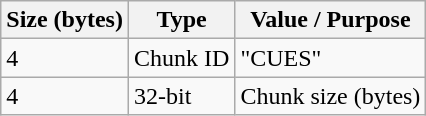<table class="wikitable">
<tr>
<th>Size (bytes)</th>
<th>Type</th>
<th>Value / Purpose</th>
</tr>
<tr>
<td>4</td>
<td>Chunk ID</td>
<td>"CUES"</td>
</tr>
<tr>
<td>4</td>
<td>32-bit</td>
<td>Chunk size (bytes)</td>
</tr>
</table>
